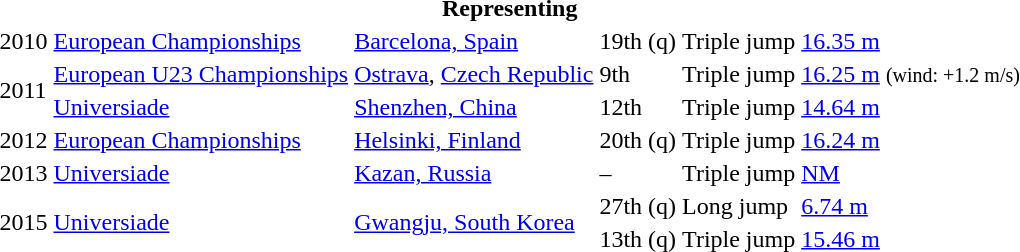<table>
<tr>
<th colspan="6">Representing </th>
</tr>
<tr>
<td>2010</td>
<td><a href='#'>European Championships</a></td>
<td><a href='#'>Barcelona, Spain</a></td>
<td>19th (q)</td>
<td>Triple jump</td>
<td><a href='#'>16.35 m</a></td>
</tr>
<tr>
<td rowspan=2>2011</td>
<td><a href='#'>European U23 Championships</a></td>
<td><a href='#'>Ostrava</a>, <a href='#'>Czech Republic</a></td>
<td>9th</td>
<td>Triple jump</td>
<td><a href='#'>16.25 m</a> <small>(wind: +1.2 m/s)</small></td>
</tr>
<tr>
<td><a href='#'>Universiade</a></td>
<td><a href='#'>Shenzhen, China</a></td>
<td>12th</td>
<td>Triple jump</td>
<td><a href='#'>14.64 m</a></td>
</tr>
<tr>
<td>2012</td>
<td><a href='#'>European Championships</a></td>
<td><a href='#'>Helsinki, Finland</a></td>
<td>20th (q)</td>
<td>Triple jump</td>
<td><a href='#'>16.24 m</a></td>
</tr>
<tr>
<td>2013</td>
<td><a href='#'>Universiade</a></td>
<td><a href='#'>Kazan, Russia</a></td>
<td>–</td>
<td>Triple jump</td>
<td><a href='#'>NM</a></td>
</tr>
<tr>
<td rowspan=2>2015</td>
<td rowspan=2><a href='#'>Universiade</a></td>
<td rowspan=2><a href='#'>Gwangju, South Korea</a></td>
<td>27th (q)</td>
<td>Long jump</td>
<td><a href='#'>6.74 m</a></td>
</tr>
<tr>
<td>13th (q)</td>
<td>Triple jump</td>
<td><a href='#'>15.46 m</a></td>
</tr>
</table>
